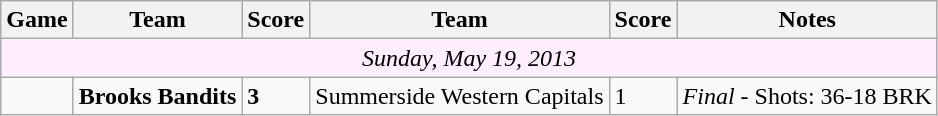<table class="wikitable">
<tr>
<th>Game</th>
<th>Team</th>
<th>Score</th>
<th>Team</th>
<th>Score</th>
<th>Notes</th>
</tr>
<tr style="text-align:center; background:#fef;">
<td colspan="11"><em>Sunday, May 19, 2013</em></td>
</tr>
<tr bgcolor=>
<td></td>
<td><strong>Brooks Bandits</strong></td>
<td><strong>3</strong></td>
<td>Summerside Western Capitals</td>
<td>1</td>
<td><em>Final</em> - Shots: 36-18 BRK</td>
</tr>
</table>
